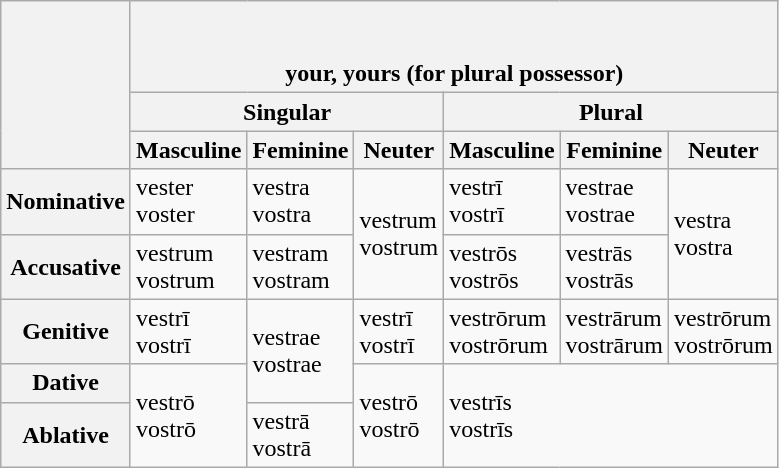<table class="wikitable">
<tr>
<th rowspan="3"></th>
<th colspan="6"><br><br>your, yours (for plural possessor)</th>
</tr>
<tr>
<th colspan="3">Singular</th>
<th colspan="3">Plural</th>
</tr>
<tr>
<th>Masculine</th>
<th>Feminine</th>
<th>Neuter</th>
<th>Masculine</th>
<th>Feminine</th>
<th>Neuter</th>
</tr>
<tr>
<th>Nominative</th>
<td>vester<br>voster</td>
<td>vestra<br>vostra</td>
<td rowspan="2">vestrum<br>vostrum</td>
<td>vestrī<br>vostrī</td>
<td>vestrae<br>vostrae</td>
<td rowspan="2">vestra<br>vostra</td>
</tr>
<tr>
<th>Accusative</th>
<td>vestrum<br>vostrum</td>
<td>vestram<br>vostram</td>
<td>vestrōs<br>vostrōs</td>
<td>vestrās<br>vostrās</td>
</tr>
<tr>
<th>Genitive</th>
<td>vestrī<br>vostrī</td>
<td rowspan="2">vestrae<br>vostrae</td>
<td>vestrī<br>vostrī</td>
<td>vestrōrum<br>vostrōrum</td>
<td>vestrārum<br>vostrārum</td>
<td>vestrōrum<br>vostrōrum</td>
</tr>
<tr>
<th>Dative</th>
<td rowspan="2">vestrō<br>vostrō</td>
<td rowspan="2">vestrō<br>vostrō</td>
<td rowspan="2" colspan="3">vestrīs<br>vostrīs</td>
</tr>
<tr>
<th>Ablative</th>
<td>vestrā<br>vostrā</td>
</tr>
</table>
